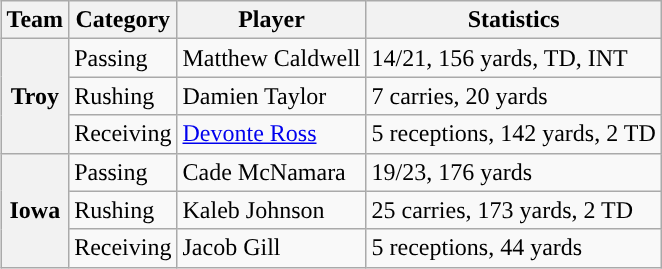<table class="wikitable" style="float:right">
<tr>
<th>Team</th>
<th>Category</th>
<th>Player</th>
<th>Statistics</th>
</tr>
<tr>
<th rowspan=3>Troy</th>
<td>Passing</td>
<td>Matthew Caldwell</td>
<td>14/21, 156 yards, TD, INT</td>
</tr>
<tr>
<td>Rushing</td>
<td>Damien Taylor</td>
<td>7 carries, 20 yards</td>
</tr>
<tr>
<td>Receiving</td>
<td><a href='#'>Devonte Ross</a></td>
<td>5 receptions, 142 yards, 2 TD</td>
</tr>
<tr>
<th rowspan=3>Iowa</th>
<td>Passing</td>
<td>Cade McNamara</td>
<td>19/23, 176 yards</td>
</tr>
<tr>
<td>Rushing</td>
<td>Kaleb Johnson</td>
<td>25 carries, 173 yards, 2 TD</td>
</tr>
<tr>
<td>Receiving</td>
<td>Jacob Gill</td>
<td>5 receptions, 44 yards</td>
</tr>
</table>
